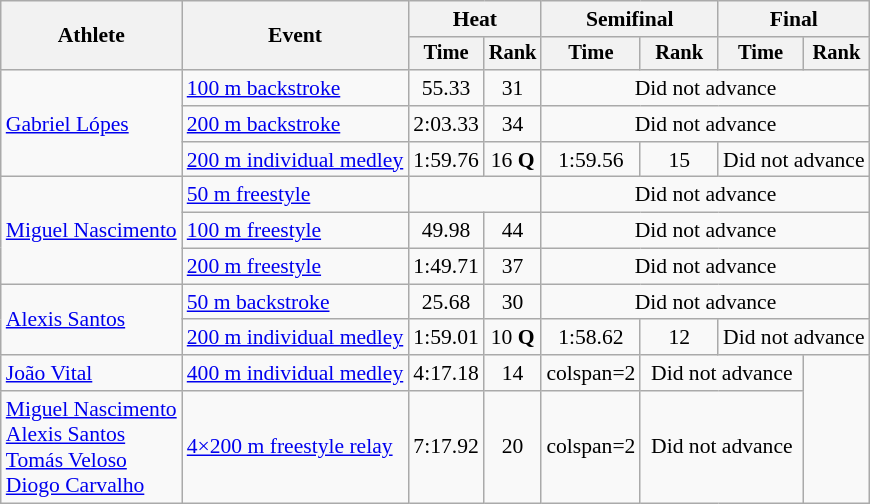<table class="wikitable" style="text-align:center; font-size:90%">
<tr>
<th rowspan="2">Athlete</th>
<th rowspan="2">Event</th>
<th colspan="2">Heat</th>
<th colspan="2">Semifinal</th>
<th colspan="2">Final</th>
</tr>
<tr style="font-size:95%">
<th>Time</th>
<th>Rank</th>
<th>Time</th>
<th>Rank</th>
<th>Time</th>
<th>Rank</th>
</tr>
<tr>
<td align=left rowspan=3><a href='#'>Gabriel Lópes</a></td>
<td align=left><a href='#'>100 m backstroke</a></td>
<td>55.33</td>
<td>31</td>
<td colspan=4>Did not advance</td>
</tr>
<tr>
<td align=left><a href='#'>200 m backstroke</a></td>
<td>2:03.33</td>
<td>34</td>
<td colspan=4>Did not advance</td>
</tr>
<tr>
<td align=left><a href='#'>200 m individual medley</a></td>
<td>1:59.76</td>
<td>16 <strong>Q</strong></td>
<td>1:59.56</td>
<td>15</td>
<td colspan=2>Did not advance</td>
</tr>
<tr>
<td align=left rowspan=3><a href='#'>Miguel Nascimento</a></td>
<td align=left><a href='#'>50 m freestyle</a></td>
<td colspan=2></td>
<td colspan=4>Did not advance</td>
</tr>
<tr>
<td align=left><a href='#'>100 m freestyle</a></td>
<td>49.98</td>
<td>44</td>
<td colspan=4>Did not advance</td>
</tr>
<tr>
<td align=left><a href='#'>200 m freestyle</a></td>
<td>1:49.71</td>
<td>37</td>
<td colspan=4>Did not advance</td>
</tr>
<tr>
<td align=left rowspan=2><a href='#'>Alexis Santos</a></td>
<td align=left><a href='#'>50 m backstroke</a></td>
<td>25.68</td>
<td>30</td>
<td colspan=4>Did not advance</td>
</tr>
<tr>
<td align=left><a href='#'>200 m individual medley</a></td>
<td>1:59.01</td>
<td>10 <strong>Q</strong></td>
<td>1:58.62</td>
<td>12</td>
<td colspan=2>Did not advance</td>
</tr>
<tr>
<td align=left><a href='#'>João Vital</a></td>
<td align=left><a href='#'>400 m individual medley</a></td>
<td>4:17.18</td>
<td>14</td>
<td>colspan=2 </td>
<td colspan=2>Did not advance</td>
</tr>
<tr>
<td align=left><a href='#'>Miguel Nascimento</a><br><a href='#'>Alexis Santos</a><br><a href='#'>Tomás Veloso</a><br><a href='#'>Diogo Carvalho</a></td>
<td align=left><a href='#'>4×200 m freestyle relay</a></td>
<td>7:17.92</td>
<td>20</td>
<td>colspan=2 </td>
<td colspan=2>Did not advance</td>
</tr>
</table>
